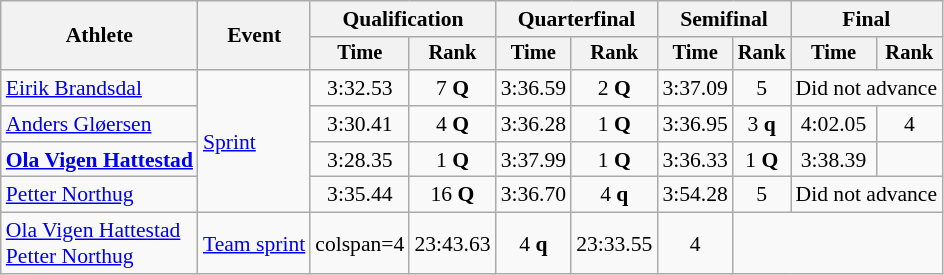<table class="wikitable" style="font-size:90%">
<tr>
<th rowspan="2">Athlete</th>
<th rowspan="2">Event</th>
<th colspan="2">Qualification</th>
<th colspan="2">Quarterfinal</th>
<th colspan="2">Semifinal</th>
<th colspan="2">Final</th>
</tr>
<tr style="font-size:95%">
<th>Time</th>
<th>Rank</th>
<th>Time</th>
<th>Rank</th>
<th>Time</th>
<th>Rank</th>
<th>Time</th>
<th>Rank</th>
</tr>
<tr align=center>
<td align=left><a href='#'>Eirik Brandsdal</a></td>
<td align=left rowspan=4><a href='#'>Sprint</a></td>
<td>3:32.53</td>
<td>7 <strong>Q</strong></td>
<td>3:36.59</td>
<td>2 <strong>Q</strong></td>
<td>3:37.09</td>
<td>5</td>
<td colspan=2>Did not advance</td>
</tr>
<tr align=center>
<td align=left><a href='#'>Anders Gløersen</a></td>
<td>3:30.41</td>
<td>4 <strong>Q</strong></td>
<td>3:36.28</td>
<td>1 <strong>Q</strong></td>
<td>3:36.95</td>
<td>3 <strong>q</strong></td>
<td>4:02.05</td>
<td>4</td>
</tr>
<tr align=center>
<td align=left><strong><a href='#'>Ola Vigen Hattestad</a></strong></td>
<td>3:28.35</td>
<td>1 <strong>Q</strong></td>
<td>3:37.99</td>
<td>1 <strong>Q</strong></td>
<td>3:36.33</td>
<td>1 <strong>Q</strong></td>
<td>3:38.39</td>
<td></td>
</tr>
<tr align=center>
<td align=left><a href='#'>Petter Northug</a></td>
<td>3:35.44</td>
<td>16 <strong>Q</strong></td>
<td>3:36.70</td>
<td>4 <strong>q</strong></td>
<td>3:54.28</td>
<td>5</td>
<td colspan=2>Did not advance</td>
</tr>
<tr align=center>
<td align=left><a href='#'>Ola Vigen Hattestad</a><br><a href='#'>Petter Northug</a></td>
<td align=left><a href='#'>Team sprint</a></td>
<td>colspan=4 </td>
<td>23:43.63</td>
<td>4 <strong>q</strong></td>
<td>23:33.55</td>
<td>4</td>
</tr>
</table>
